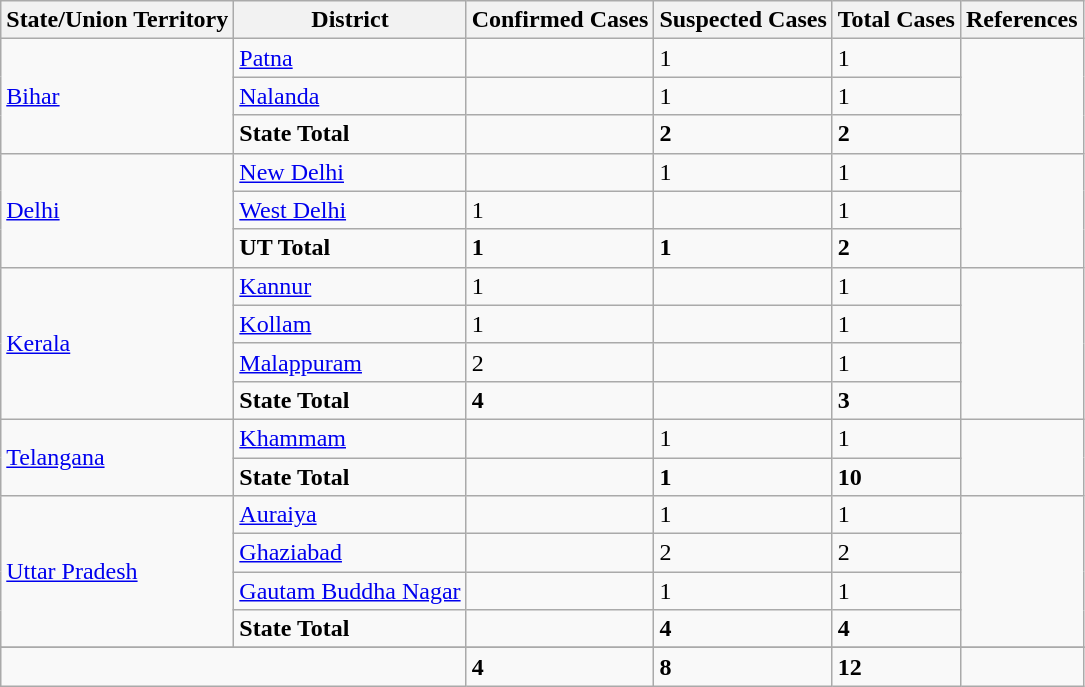<table class="wikitable">
<tr>
<th>State/Union Territory</th>
<th>District</th>
<th>Confirmed Cases</th>
<th>Suspected Cases</th>
<th>Total Cases</th>
<th>References</th>
</tr>
<tr>
<td rowspan="3"><a href='#'>Bihar</a></td>
<td><a href='#'>Patna</a></td>
<td></td>
<td>1</td>
<td>1</td>
<td rowspan="3"></td>
</tr>
<tr>
<td><a href='#'>Nalanda</a></td>
<td></td>
<td>1</td>
<td>1</td>
</tr>
<tr>
<td><strong>State Total</strong></td>
<td><strong></strong></td>
<td><strong>2</strong></td>
<td><strong>2</strong></td>
</tr>
<tr>
<td rowspan="3"><a href='#'>Delhi</a></td>
<td><a href='#'>New Delhi</a></td>
<td></td>
<td>1</td>
<td>1</td>
<td rowspan="3"></td>
</tr>
<tr>
<td><a href='#'>West Delhi</a></td>
<td>1</td>
<td></td>
<td>1</td>
</tr>
<tr>
<td><strong>UT Total</strong></td>
<td><strong>1</strong></td>
<td><strong>1</strong></td>
<td><strong>2</strong></td>
</tr>
<tr>
<td rowspan="4"><a href='#'>Kerala</a></td>
<td><a href='#'>Kannur</a></td>
<td>1</td>
<td></td>
<td>1</td>
<td rowspan="4"></td>
</tr>
<tr>
<td><a href='#'>Kollam</a></td>
<td>1</td>
<td></td>
<td>1</td>
</tr>
<tr>
<td><a href='#'>Malappuram</a></td>
<td>2</td>
<td></td>
<td>1</td>
</tr>
<tr>
<td><strong>State Total</strong></td>
<td><strong>4</strong></td>
<td><strong></strong></td>
<td><strong>3</strong></td>
</tr>
<tr>
<td rowspan="2"><a href='#'>Telangana</a></td>
<td><a href='#'>Khammam</a></td>
<td></td>
<td>1</td>
<td>1</td>
<td rowspan="2"></td>
</tr>
<tr>
<td><strong>State Total</strong></td>
<td><strong></strong></td>
<td><strong>1</strong></td>
<td><strong>10</strong></td>
</tr>
<tr>
<td rowspan="4"><a href='#'>Uttar Pradesh</a></td>
<td><a href='#'>Auraiya</a></td>
<td></td>
<td>1</td>
<td>1</td>
<td rowspan="4"></td>
</tr>
<tr>
<td><a href='#'>Ghaziabad</a></td>
<td></td>
<td>2</td>
<td>2</td>
</tr>
<tr>
<td><a href='#'>Gautam Buddha Nagar</a></td>
<td></td>
<td>1</td>
<td>1</td>
</tr>
<tr>
<td><strong>State Total</strong></td>
<td><strong></strong></td>
<td><strong>4</strong></td>
<td><strong>4</strong></td>
</tr>
<tr>
</tr>
<tr class="sortbottom">
<td colspan="2"><strong></strong></td>
<td><strong>4</strong></td>
<td><strong>8</strong></td>
<td><strong>12</strong></td>
<td></td>
</tr>
</table>
